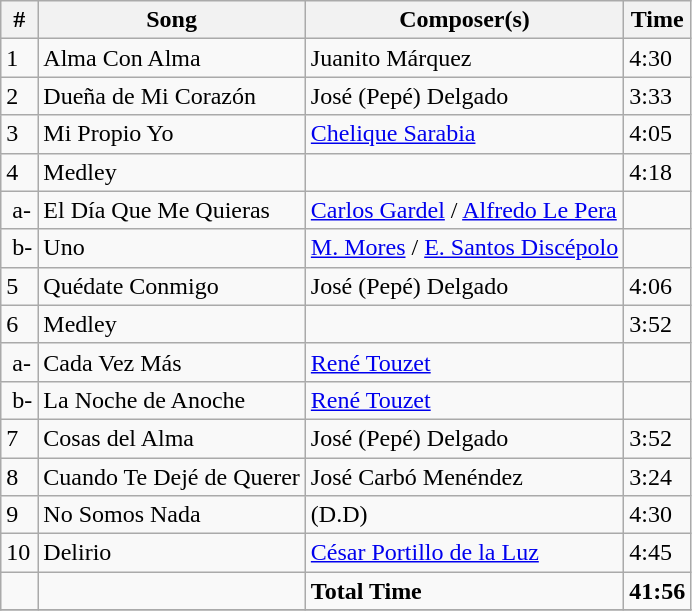<table class="wikitable">
<tr>
<th>#</th>
<th>Song</th>
<th>Composer(s)</th>
<th>Time</th>
</tr>
<tr>
<td>1</td>
<td>Alma Con Alma</td>
<td>Juanito Márquez</td>
<td>4:30</td>
</tr>
<tr>
<td>2</td>
<td>Dueña de Mi Corazón</td>
<td>José (Pepé) Delgado</td>
<td>3:33</td>
</tr>
<tr>
<td>3</td>
<td>Mi Propio Yo</td>
<td><a href='#'>Chelique Sarabia</a></td>
<td>4:05</td>
</tr>
<tr>
<td>4</td>
<td>Medley</td>
<td></td>
<td>4:18</td>
</tr>
<tr>
<td> a-</td>
<td>El Día Que Me Quieras</td>
<td><a href='#'>Carlos Gardel</a> / <a href='#'>Alfredo Le Pera</a></td>
<td></td>
</tr>
<tr>
<td> b-</td>
<td>Uno</td>
<td><a href='#'>M. Mores</a> / <a href='#'>E. Santos Discépolo</a></td>
<td></td>
</tr>
<tr>
<td>5</td>
<td>Quédate Conmigo</td>
<td>José (Pepé) Delgado</td>
<td>4:06</td>
</tr>
<tr>
<td>6</td>
<td>Medley</td>
<td></td>
<td>3:52</td>
</tr>
<tr>
<td> a-</td>
<td>Cada Vez Más</td>
<td><a href='#'>René Touzet</a></td>
<td></td>
</tr>
<tr>
<td> b-</td>
<td>La Noche de Anoche</td>
<td><a href='#'>René Touzet</a></td>
<td></td>
</tr>
<tr>
<td>7</td>
<td>Cosas del Alma</td>
<td>José (Pepé) Delgado</td>
<td>3:52</td>
</tr>
<tr>
<td>8</td>
<td>Cuando Te Dejé de Querer</td>
<td>José Carbó Menéndez</td>
<td>3:24</td>
</tr>
<tr>
<td>9</td>
<td>No Somos Nada</td>
<td>(D.D)</td>
<td>4:30</td>
</tr>
<tr>
<td>10</td>
<td>Delirio</td>
<td><a href='#'>César Portillo de la Luz</a></td>
<td>4:45</td>
</tr>
<tr>
<td></td>
<td></td>
<td><strong>Total Time</strong></td>
<td><strong>41:56</strong></td>
</tr>
<tr>
</tr>
</table>
